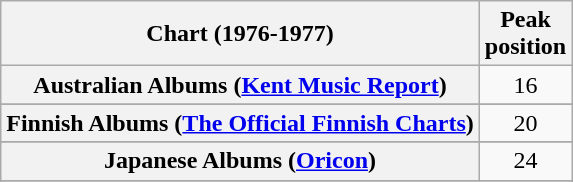<table class="wikitable sortable plainrowheaders">
<tr>
<th>Chart (1976-1977)</th>
<th>Peak<br>position</th>
</tr>
<tr>
<th scope="row">Australian Albums (<a href='#'>Kent Music Report</a>)</th>
<td align="center">16</td>
</tr>
<tr>
</tr>
<tr>
</tr>
<tr>
<th scope="row">Finnish Albums (<a href='#'>The Official Finnish Charts</a>)</th>
<td align="center">20</td>
</tr>
<tr>
</tr>
<tr>
<th scope="row">Japanese Albums (<a href='#'>Oricon</a>)</th>
<td align="center">24</td>
</tr>
<tr>
</tr>
<tr>
</tr>
<tr>
</tr>
<tr>
</tr>
<tr>
</tr>
</table>
